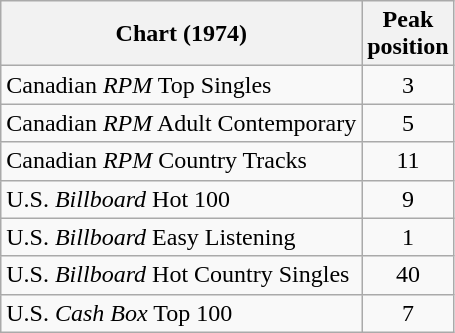<table class="wikitable sortable">
<tr>
<th>Chart (1974)</th>
<th>Peak<br>position</th>
</tr>
<tr>
<td>Canadian <em>RPM</em> Top Singles</td>
<td style="text-align:center;">3</td>
</tr>
<tr>
<td>Canadian <em>RPM</em> Adult Contemporary</td>
<td style="text-align:center;">5</td>
</tr>
<tr>
<td>Canadian <em>RPM</em> Country Tracks</td>
<td style="text-align:center;">11</td>
</tr>
<tr>
<td>U.S. <em>Billboard</em> Hot 100</td>
<td style="text-align:center;">9</td>
</tr>
<tr>
<td>U.S. <em>Billboard</em> Easy Listening</td>
<td style="text-align:center;">1</td>
</tr>
<tr>
<td>U.S. <em>Billboard</em> Hot Country Singles</td>
<td style="text-align:center;">40</td>
</tr>
<tr>
<td>U.S. <em>Cash Box</em> Top 100</td>
<td style="text-align:center;">7</td>
</tr>
</table>
